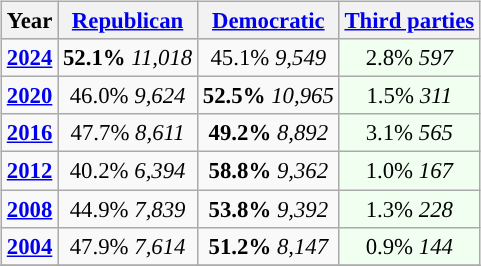<table class="wikitable" style="float:right; font-size:95%;">
<tr bgcolor=lightgrey>
<th>Year</th>
<th><a href='#'>Republican</a></th>
<th><a href='#'>Democratic</a></th>
<th><a href='#'>Third parties</a></th>
</tr>
<tr>
<td style="text-align:center; "><strong><a href='#'>2024</a></strong></td>
<td style="text-align:center; "><strong>52.1%</strong> <em>11,018</em></td>
<td style="text-align:center; ">45.1% <em>9,549</em></td>
<td style="text-align:center; background:honeyDew;">2.8% <em>597</em></td>
</tr>
<tr>
<td style="text-align:center; "><strong><a href='#'>2020</a></strong></td>
<td style="text-align:center; ">46.0% <em>9,624</em></td>
<td style="text-align:center; "><strong>52.5%</strong> <em>10,965</em></td>
<td style="text-align:center; background:honeyDew;">1.5% <em>311</em></td>
</tr>
<tr>
<td style="text-align:center; "><strong><a href='#'>2016</a></strong></td>
<td style="text-align:center; ">47.7% <em>8,611</em></td>
<td style="text-align:center; "><strong>49.2%</strong> <em>8,892</em></td>
<td style="text-align:center; background:honeyDew;">3.1% <em>565</em></td>
</tr>
<tr>
<td style="text-align:center; "><strong><a href='#'>2012</a></strong></td>
<td style="text-align:center; ">40.2% <em>6,394</em></td>
<td style="text-align:center; "><strong>58.8%</strong>  <em>9,362</em></td>
<td style="text-align:center; background:honeyDew;">1.0% <em>167</em></td>
</tr>
<tr>
<td style="text-align:center; "><strong><a href='#'>2008</a></strong></td>
<td style="text-align:center; ">44.9% <em>7,839</em></td>
<td style="text-align:center; "><strong>53.8%</strong>  <em>9,392</em></td>
<td style="text-align:center; background:honeyDew;">1.3% <em>228</em></td>
</tr>
<tr>
<td style="text-align:center; "><strong><a href='#'>2004</a></strong></td>
<td style="text-align:center; ">47.9% <em>7,614</em></td>
<td style="text-align:center; "><strong>51.2%</strong>   <em>8,147</em></td>
<td style="text-align:center; background:honeyDew;">0.9% <em>144</em></td>
</tr>
<tr>
</tr>
</table>
